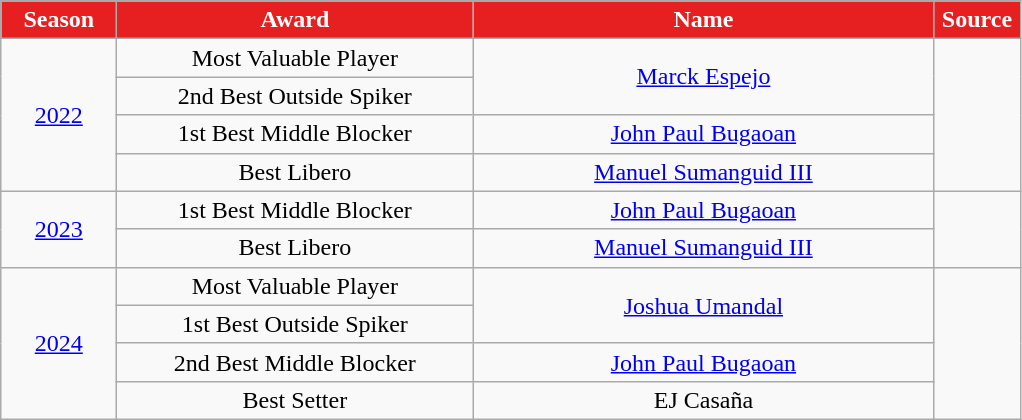<table class="wikitable">
<tr>
<th width=70px style="background: #E62020; color: white; text-align: center"><strong>Season</strong></th>
<th width=230px style="background: #E62020; color: White"><strong>Award</strong></th>
<th width=300px style="background: #E62020; color: White"><strong>Name</strong></th>
<th width=50px style="background: #E62020; color: White"><strong>Source</strong></th>
</tr>
<tr align=center>
<td rowspan=4><a href='#'>2022</a></td>
<td>Most Valuable Player</td>
<td rowspan=2><a href='#'>Marck Espejo</a></td>
<td rowspan=4></td>
</tr>
<tr align=center>
<td>2nd Best Outside Spiker</td>
</tr>
<tr align=center>
<td>1st Best Middle Blocker</td>
<td><a href='#'>John Paul Bugaoan</a></td>
</tr>
<tr align=center>
<td>Best Libero</td>
<td><a href='#'>Manuel Sumanguid III</a></td>
</tr>
<tr align=center>
<td rowspan=2><a href='#'>2023</a></td>
<td>1st Best Middle Blocker</td>
<td><a href='#'>John Paul Bugaoan</a></td>
<td rowspan=2></td>
</tr>
<tr align=center>
<td>Best Libero</td>
<td><a href='#'>Manuel Sumanguid III</a></td>
</tr>
<tr align=center>
<td rowspan=4><a href='#'>2024</a></td>
<td>Most Valuable Player</td>
<td rowspan=2><a href='#'>Joshua Umandal</a></td>
<td rowspan=4></td>
</tr>
<tr align=center>
<td>1st Best Outside Spiker</td>
</tr>
<tr align=center>
<td>2nd Best Middle Blocker</td>
<td><a href='#'>John Paul Bugaoan</a></td>
</tr>
<tr align=center>
<td>Best Setter</td>
<td>EJ Casaña</td>
</tr>
</table>
